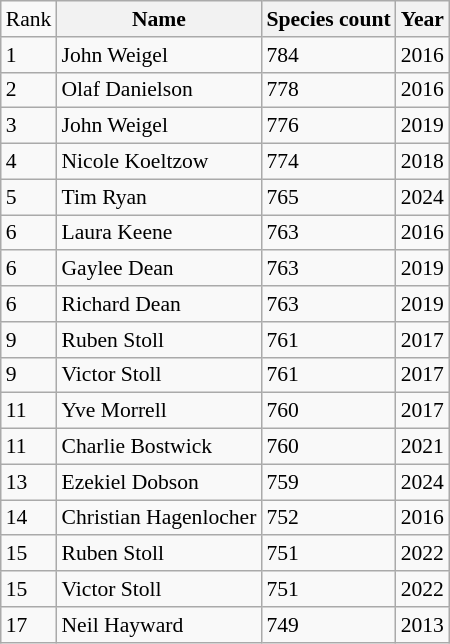<table class="wikitable sortable" style="font-size:90%" style="text-align:center">
<tr>
<td>Rank</td>
<th>Name</th>
<th>Species count</th>
<th>Year</th>
</tr>
<tr>
<td>1</td>
<td>John Weigel</td>
<td>784</td>
<td>2016</td>
</tr>
<tr>
<td>2</td>
<td>Olaf Danielson</td>
<td>778</td>
<td>2016</td>
</tr>
<tr>
<td>3</td>
<td>John Weigel</td>
<td>776</td>
<td>2019</td>
</tr>
<tr>
<td>4</td>
<td>Nicole Koeltzow</td>
<td>774</td>
<td>2018</td>
</tr>
<tr>
<td>5</td>
<td>Tim Ryan</td>
<td>765</td>
<td>2024</td>
</tr>
<tr>
<td>6</td>
<td>Laura Keene</td>
<td>763</td>
<td>2016</td>
</tr>
<tr>
<td>6</td>
<td>Gaylee Dean</td>
<td>763</td>
<td>2019</td>
</tr>
<tr>
<td>6</td>
<td>Richard Dean</td>
<td>763</td>
<td>2019</td>
</tr>
<tr>
<td>9</td>
<td>Ruben Stoll</td>
<td>761</td>
<td>2017</td>
</tr>
<tr>
<td>9</td>
<td>Victor Stoll</td>
<td>761</td>
<td>2017</td>
</tr>
<tr>
<td>11</td>
<td>Yve Morrell</td>
<td>760</td>
<td>2017</td>
</tr>
<tr>
<td>11</td>
<td>Charlie Bostwick</td>
<td>760</td>
<td>2021</td>
</tr>
<tr>
<td>13</td>
<td>Ezekiel Dobson</td>
<td>759</td>
<td>2024</td>
</tr>
<tr>
<td>14</td>
<td>Christian Hagenlocher</td>
<td>752</td>
<td>2016</td>
</tr>
<tr>
<td>15</td>
<td>Ruben Stoll</td>
<td>751</td>
<td>2022</td>
</tr>
<tr>
<td>15</td>
<td>Victor Stoll</td>
<td>751</td>
<td>2022</td>
</tr>
<tr>
<td>17</td>
<td>Neil Hayward</td>
<td>749</td>
<td>2013</td>
</tr>
</table>
